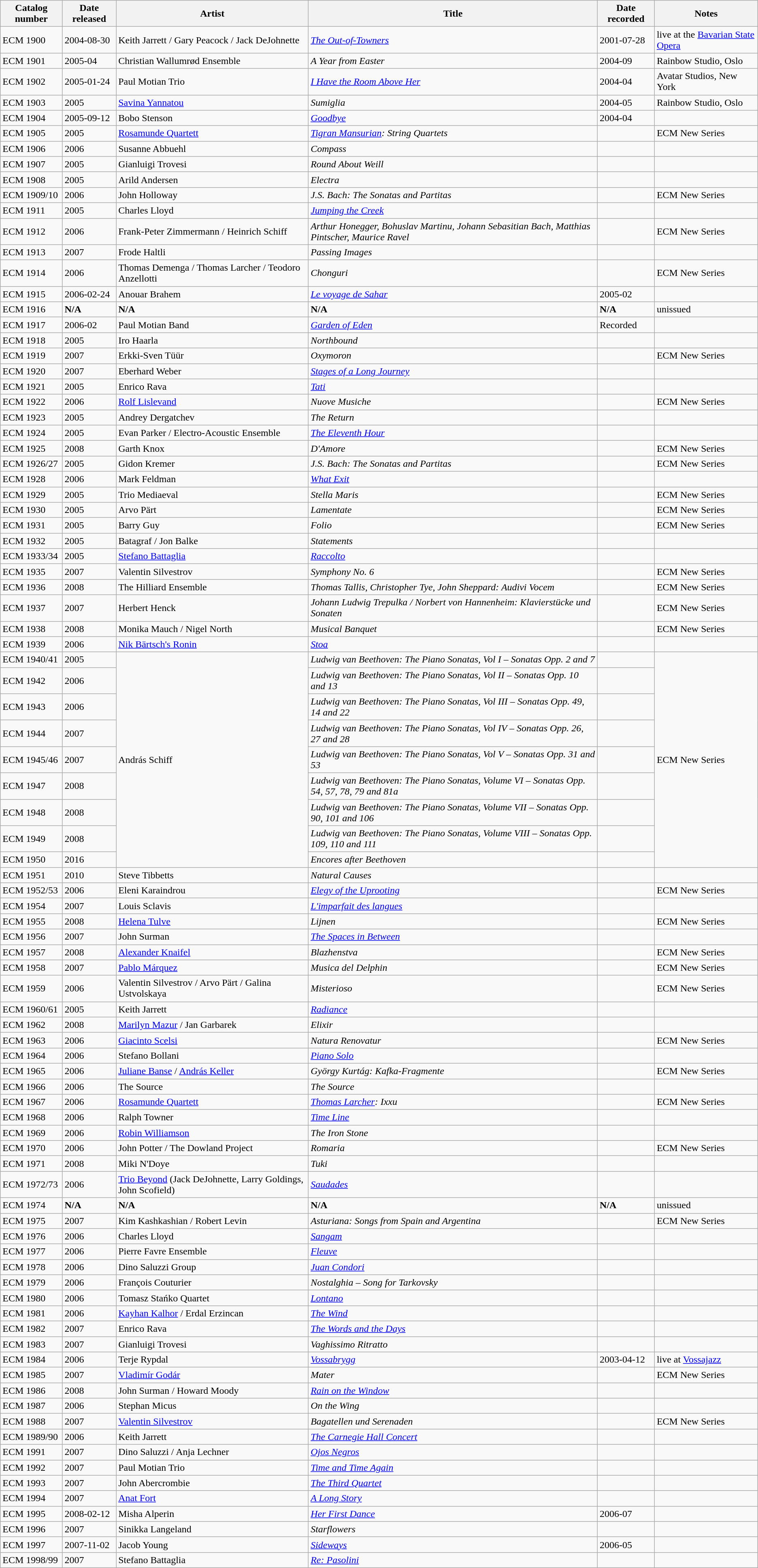<table class="wikitable sortable" align="center" bgcolor="#CCCCCC" |>
<tr>
<th>Catalog number</th>
<th>Date released</th>
<th>Artist</th>
<th>Title</th>
<th>Date recorded</th>
<th>Notes</th>
</tr>
<tr>
<td>ECM 1900</td>
<td>2004-08-30</td>
<td>Keith Jarrett / Gary Peacock / Jack DeJohnette</td>
<td><a href='#'><em>The Out-of-Towners</em></a></td>
<td>2001-07-28</td>
<td>live at the <a href='#'>Bavarian State Opera</a></td>
</tr>
<tr>
<td>ECM 1901</td>
<td>2005-04</td>
<td>Christian Wallumrød Ensemble</td>
<td><em>A Year from Easter</em></td>
<td>2004-09</td>
<td>Rainbow Studio, Oslo</td>
</tr>
<tr>
<td>ECM 1902</td>
<td>2005-01-24</td>
<td>Paul Motian Trio</td>
<td><em><a href='#'>I Have the Room Above Her</a></em></td>
<td>2004-04</td>
<td>Avatar Studios, New York</td>
</tr>
<tr>
<td>ECM 1903</td>
<td>2005</td>
<td><a href='#'>Savina Yannatou</a></td>
<td><em>Sumiglia</em></td>
<td>2004-05</td>
<td>Rainbow Studio, Oslo</td>
</tr>
<tr>
<td>ECM 1904</td>
<td>2005-09-12</td>
<td>Bobo Stenson</td>
<td><em><a href='#'>Goodbye</a></em></td>
<td>2004-04</td>
<td></td>
</tr>
<tr>
<td>ECM 1905</td>
<td>2005</td>
<td><a href='#'>Rosamunde Quartett</a></td>
<td><em><a href='#'>Tigran Mansurian</a>: String Quartets</em></td>
<td></td>
<td>ECM New Series</td>
</tr>
<tr>
<td>ECM 1906</td>
<td>2006</td>
<td>Susanne Abbuehl</td>
<td><em>Compass</em></td>
<td></td>
<td></td>
</tr>
<tr>
<td>ECM 1907</td>
<td>2005</td>
<td>Gianluigi Trovesi</td>
<td><em>Round About Weill</em></td>
<td></td>
<td></td>
</tr>
<tr>
<td>ECM 1908</td>
<td>2005</td>
<td>Arild Andersen</td>
<td><em>Electra</em></td>
<td></td>
<td></td>
</tr>
<tr>
<td>ECM 1909/10</td>
<td>2006</td>
<td>John Holloway</td>
<td><em>J.S. Bach: The Sonatas and Partitas</em></td>
<td></td>
<td>ECM New Series</td>
</tr>
<tr>
<td>ECM 1911</td>
<td>2005</td>
<td>Charles Lloyd</td>
<td><em><a href='#'>Jumping the Creek</a></em></td>
<td></td>
<td></td>
</tr>
<tr>
<td>ECM 1912</td>
<td>2006</td>
<td>Frank-Peter Zimmermann / Heinrich Schiff</td>
<td><em>Arthur Honegger, Bohuslav Martinu, Johann Sebasitian Bach, Matthias Pintscher, Maurice Ravel</em></td>
<td></td>
<td>ECM New Series</td>
</tr>
<tr>
<td>ECM 1913</td>
<td>2007</td>
<td>Frode Haltli</td>
<td><em>Passing Images</em></td>
<td></td>
<td></td>
</tr>
<tr>
<td>ECM 1914</td>
<td>2006</td>
<td>Thomas Demenga / Thomas Larcher / Teodoro Anzellotti</td>
<td><em>Chonguri</em></td>
<td></td>
<td>ECM New Series</td>
</tr>
<tr>
<td>ECM 1915</td>
<td>2006-02-24</td>
<td>Anouar Brahem</td>
<td><em><a href='#'>Le voyage de Sahar</a></em></td>
<td>2005-02</td>
<td></td>
</tr>
<tr>
<td>ECM 1916</td>
<td><strong>N/A</strong></td>
<td><strong>N/A</strong></td>
<td><strong>N/A</strong></td>
<td><strong>N/A</strong></td>
<td>unissued</td>
</tr>
<tr>
<td>ECM 1917</td>
<td>2006-02</td>
<td>Paul Motian Band</td>
<td><em><a href='#'>Garden of Eden</a></em></td>
<td>Recorded</td>
<td></td>
</tr>
<tr>
<td>ECM 1918</td>
<td>2005</td>
<td>Iro Haarla</td>
<td><em>Northbound</em></td>
<td></td>
<td></td>
</tr>
<tr>
<td>ECM 1919</td>
<td>2007</td>
<td>Erkki-Sven Tüür</td>
<td><em>Oxymoron</em></td>
<td></td>
<td>ECM New Series</td>
</tr>
<tr>
<td>ECM 1920</td>
<td>2007</td>
<td>Eberhard Weber</td>
<td><em><a href='#'>Stages of a Long Journey</a></em></td>
<td></td>
<td></td>
</tr>
<tr>
<td>ECM 1921</td>
<td>2005</td>
<td>Enrico Rava</td>
<td><em><a href='#'>Tati</a></em></td>
<td></td>
<td></td>
</tr>
<tr>
<td>ECM 1922</td>
<td>2006</td>
<td><a href='#'>Rolf Lislevand</a></td>
<td><em>Nuove Musiche</em></td>
<td></td>
<td>ECM New Series</td>
</tr>
<tr>
<td>ECM 1923</td>
<td>2005</td>
<td>Andrey Dergatchev</td>
<td><em>The Return</em></td>
<td></td>
<td></td>
</tr>
<tr>
<td>ECM 1924</td>
<td>2005</td>
<td>Evan Parker / Electro-Acoustic Ensemble</td>
<td><em><a href='#'>The Eleventh Hour</a></em></td>
<td></td>
<td></td>
</tr>
<tr>
<td>ECM 1925</td>
<td>2008</td>
<td>Garth Knox</td>
<td><em>D'Amore</em></td>
<td></td>
<td>ECM New Series</td>
</tr>
<tr>
<td>ECM 1926/27</td>
<td>2005</td>
<td>Gidon Kremer</td>
<td><em>J.S. Bach: The Sonatas and Partitas</em></td>
<td></td>
<td>ECM New Series</td>
</tr>
<tr>
<td>ECM 1928</td>
<td>2006</td>
<td>Mark Feldman</td>
<td><em><a href='#'>What Exit</a></em></td>
<td></td>
<td></td>
</tr>
<tr>
<td>ECM 1929</td>
<td>2005</td>
<td>Trio Mediaeval</td>
<td><em>Stella Maris</em></td>
<td></td>
<td>ECM New Series</td>
</tr>
<tr>
<td>ECM 1930</td>
<td>2005</td>
<td>Arvo Pärt</td>
<td><em>Lamentate</em></td>
<td></td>
<td>ECM New Series</td>
</tr>
<tr>
<td>ECM 1931</td>
<td>2005</td>
<td>Barry Guy</td>
<td><em>Folio</em></td>
<td></td>
<td>ECM New Series</td>
</tr>
<tr>
<td>ECM 1932</td>
<td>2005</td>
<td>Batagraf / Jon Balke</td>
<td><em>Statements</em></td>
<td></td>
<td></td>
</tr>
<tr>
<td>ECM 1933/34</td>
<td>2005</td>
<td><a href='#'>Stefano Battaglia</a></td>
<td><em><a href='#'>Raccolto</a></em></td>
<td></td>
<td></td>
</tr>
<tr>
<td>ECM 1935</td>
<td>2007</td>
<td>Valentin Silvestrov</td>
<td><em>Symphony No. 6</em></td>
<td></td>
<td>ECM New Series</td>
</tr>
<tr>
<td>ECM 1936</td>
<td>2008</td>
<td>The Hilliard Ensemble</td>
<td><em>Thomas Tallis, Christopher Tye, John Sheppard: Audivi Vocem</em></td>
<td></td>
<td>ECM New Series</td>
</tr>
<tr>
<td>ECM 1937</td>
<td>2007</td>
<td>Herbert Henck</td>
<td><em>Johann Ludwig Trepulka / Norbert von Hannenheim: Klavierstücke und Sonaten</em></td>
<td></td>
<td>ECM New Series</td>
</tr>
<tr>
<td>ECM 1938</td>
<td>2008</td>
<td>Monika Mauch / Nigel North</td>
<td><em>Musical Banquet</em></td>
<td></td>
<td>ECM New Series</td>
</tr>
<tr>
<td>ECM 1939</td>
<td>2006</td>
<td><a href='#'>Nik Bärtsch's Ronin</a></td>
<td><em><a href='#'>Stoa</a></em></td>
<td></td>
<td></td>
</tr>
<tr>
<td>ECM 1940/41</td>
<td>2005</td>
<td rowspan="9">András Schiff</td>
<td><em>Ludwig van Beethoven: The Piano Sonatas, Vol I – Sonatas Opp. 2 and 7</em></td>
<td></td>
<td rowspan="9">ECM New Series</td>
</tr>
<tr>
<td>ECM 1942</td>
<td>2006</td>
<td><em>Ludwig van Beethoven: The Piano Sonatas, Vol II – Sonatas Opp. 10 and 13</em></td>
<td></td>
</tr>
<tr>
<td>ECM 1943</td>
<td>2006</td>
<td><em>Ludwig van Beethoven: The Piano Sonatas, Vol III – Sonatas Opp. 49, 14 and 22</em></td>
<td></td>
</tr>
<tr>
<td>ECM 1944</td>
<td>2007</td>
<td><em>Ludwig van Beethoven: The Piano Sonatas, Vol IV – Sonatas Opp. 26, 27 and 28</em></td>
<td></td>
</tr>
<tr>
<td>ECM 1945/46</td>
<td>2007</td>
<td><em>Ludwig van Beethoven: The Piano Sonatas, Vol V – Sonatas Opp. 31 and 53</em></td>
<td></td>
</tr>
<tr>
<td>ECM 1947</td>
<td>2008</td>
<td><em>Ludwig van Beethoven: The Piano Sonatas, Volume VI – Sonatas Opp. 54, 57, 78, 79 and 81a</em></td>
<td></td>
</tr>
<tr>
<td>ECM 1948</td>
<td>2008</td>
<td><em>Ludwig van Beethoven: The Piano Sonatas, Volume VII – Sonatas Opp. 90, 101 and 106</em></td>
<td></td>
</tr>
<tr>
<td>ECM 1949</td>
<td>2008</td>
<td><em>Ludwig van Beethoven: The Piano Sonatas, Volume VIII – Sonatas Opp. 109, 110 and 111</em></td>
<td></td>
</tr>
<tr>
<td>ECM 1950</td>
<td>2016</td>
<td><em>Encores after Beethoven</em></td>
<td></td>
</tr>
<tr>
<td>ECM 1951</td>
<td>2010</td>
<td>Steve Tibbetts</td>
<td><em>Natural Causes</em></td>
<td></td>
<td></td>
</tr>
<tr>
<td>ECM 1952/53</td>
<td>2006</td>
<td>Eleni Karaindrou</td>
<td><em><a href='#'>Elegy of the Uprooting</a></em></td>
<td></td>
<td>ECM New Series</td>
</tr>
<tr>
<td>ECM 1954</td>
<td>2007</td>
<td>Louis Sclavis</td>
<td><em><a href='#'>L'imparfait des langues</a></em></td>
<td></td>
<td></td>
</tr>
<tr>
<td>ECM 1955</td>
<td>2008</td>
<td><a href='#'>Helena Tulve</a></td>
<td><em>Lijnen</em></td>
<td></td>
<td>ECM New Series</td>
</tr>
<tr>
<td>ECM 1956</td>
<td>2007</td>
<td>John Surman</td>
<td><em><a href='#'>The Spaces in Between</a></em></td>
<td></td>
<td></td>
</tr>
<tr>
<td>ECM 1957</td>
<td>2008</td>
<td><a href='#'>Alexander Knaifel</a></td>
<td><em>Blazhenstva</em></td>
<td></td>
<td>ECM New Series</td>
</tr>
<tr>
<td>ECM 1958</td>
<td>2007</td>
<td><a href='#'>Pablo Márquez</a></td>
<td><em>Musica del Delphin</em></td>
<td></td>
<td>ECM New Series</td>
</tr>
<tr>
<td>ECM 1959</td>
<td>2006</td>
<td>Valentin Silvestrov / Arvo Pärt / Galina Ustvolskaya</td>
<td><em>Misterioso</em></td>
<td></td>
<td>ECM New Series</td>
</tr>
<tr>
<td>ECM 1960/61</td>
<td>2005</td>
<td>Keith Jarrett</td>
<td><em><a href='#'>Radiance</a></em></td>
<td></td>
<td></td>
</tr>
<tr>
<td>ECM 1962</td>
<td>2008</td>
<td><a href='#'>Marilyn Mazur</a> / Jan Garbarek</td>
<td><em>Elixir</em></td>
<td></td>
<td></td>
</tr>
<tr>
<td>ECM 1963</td>
<td>2006</td>
<td><a href='#'>Giacinto Scelsi</a></td>
<td><em>Natura Renovatur</em></td>
<td></td>
<td>ECM New Series</td>
</tr>
<tr>
<td>ECM 1964</td>
<td>2006</td>
<td>Stefano Bollani</td>
<td><em><a href='#'>Piano Solo</a></em></td>
<td></td>
<td></td>
</tr>
<tr>
<td>ECM 1965</td>
<td>2006</td>
<td><a href='#'>Juliane Banse</a> / <a href='#'>András Keller</a></td>
<td><em>György Kurtág: Kafka-Fragmente</em></td>
<td></td>
<td>ECM New Series</td>
</tr>
<tr>
<td>ECM 1966</td>
<td>2006</td>
<td>The Source</td>
<td><em>The Source</em></td>
<td></td>
<td></td>
</tr>
<tr>
<td>ECM 1967</td>
<td>2006</td>
<td><a href='#'>Rosamunde Quartett</a></td>
<td><em><a href='#'>Thomas Larcher</a>: Ixxu</em></td>
<td></td>
<td>ECM New Series</td>
</tr>
<tr>
<td>ECM 1968</td>
<td>2006</td>
<td>Ralph Towner</td>
<td><em><a href='#'>Time Line</a></em></td>
<td></td>
<td></td>
</tr>
<tr>
<td>ECM 1969</td>
<td>2006</td>
<td><a href='#'>Robin Williamson</a></td>
<td><em>The Iron Stone</em></td>
<td></td>
<td></td>
</tr>
<tr>
<td>ECM 1970</td>
<td>2006</td>
<td>John Potter / The Dowland Project</td>
<td><em>Romaria</em></td>
<td></td>
<td>ECM New Series</td>
</tr>
<tr>
<td>ECM 1971</td>
<td>2008</td>
<td>Miki N'Doye</td>
<td><em>Tuki</em></td>
<td></td>
<td></td>
</tr>
<tr>
<td>ECM 1972/73</td>
<td>2006</td>
<td><a href='#'>Trio Beyond</a> (Jack DeJohnette, Larry Goldings, John Scofield)</td>
<td><em><a href='#'>Saudades</a></em></td>
<td></td>
<td></td>
</tr>
<tr>
<td>ECM 1974</td>
<td><strong>N/A</strong></td>
<td><strong>N/A</strong></td>
<td><strong>N/A</strong></td>
<td><strong>N/A</strong></td>
<td>unissued</td>
</tr>
<tr>
<td>ECM 1975</td>
<td>2007</td>
<td>Kim Kashkashian / Robert Levin</td>
<td><em>Asturiana: Songs from Spain and Argentina</em></td>
<td></td>
<td>ECM New Series</td>
</tr>
<tr>
<td>ECM 1976</td>
<td>2006</td>
<td>Charles Lloyd</td>
<td><em><a href='#'>Sangam</a></em></td>
<td></td>
<td></td>
</tr>
<tr>
<td>ECM 1977</td>
<td>2006</td>
<td>Pierre Favre Ensemble</td>
<td><em><a href='#'>Fleuve</a></em></td>
<td></td>
<td></td>
</tr>
<tr>
<td>ECM 1978</td>
<td>2006</td>
<td>Dino Saluzzi Group</td>
<td><em><a href='#'>Juan Condori</a></em></td>
<td></td>
<td></td>
</tr>
<tr>
<td>ECM 1979</td>
<td>2006</td>
<td>François Couturier</td>
<td><em>Nostalghia – Song for Tarkovsky</em></td>
<td></td>
<td></td>
</tr>
<tr>
<td>ECM 1980</td>
<td>2006</td>
<td>Tomasz Stańko Quartet</td>
<td><em><a href='#'>Lontano</a></em></td>
<td></td>
<td></td>
</tr>
<tr>
<td>ECM 1981</td>
<td>2006</td>
<td><a href='#'>Kayhan Kalhor</a> / Erdal Erzincan</td>
<td><em><a href='#'>The Wind</a></em></td>
<td></td>
<td></td>
</tr>
<tr>
<td>ECM 1982</td>
<td>2007</td>
<td>Enrico Rava</td>
<td><em><a href='#'>The Words and the Days</a></em></td>
<td></td>
<td></td>
</tr>
<tr>
<td>ECM 1983</td>
<td>2007</td>
<td>Gianluigi Trovesi</td>
<td><em>Vaghissimo Ritratto</em></td>
<td></td>
<td></td>
</tr>
<tr>
<td>ECM 1984</td>
<td>2006</td>
<td>Terje Rypdal</td>
<td><em><a href='#'>Vossabrygg</a></em></td>
<td>2003-04-12</td>
<td>live at <a href='#'>Vossajazz</a></td>
</tr>
<tr>
<td>ECM 1985</td>
<td>2007</td>
<td><a href='#'>Vladimír Godár</a></td>
<td><em>Mater</em></td>
<td></td>
<td>ECM New Series</td>
</tr>
<tr>
<td>ECM 1986</td>
<td>2008</td>
<td>John Surman / Howard Moody</td>
<td><em><a href='#'>Rain on the Window</a></em></td>
<td></td>
<td></td>
</tr>
<tr>
<td>ECM 1987</td>
<td>2006</td>
<td>Stephan Micus</td>
<td><em>On the Wing</em></td>
<td></td>
<td></td>
</tr>
<tr>
<td>ECM 1988</td>
<td>2007</td>
<td><a href='#'>Valentin Silvestrov</a></td>
<td><em>Bagatellen und Serenaden</em></td>
<td></td>
<td>ECM New Series</td>
</tr>
<tr>
<td>ECM 1989/90</td>
<td>2006</td>
<td>Keith Jarrett</td>
<td><em><a href='#'>The Carnegie Hall Concert</a></em></td>
<td></td>
<td></td>
</tr>
<tr>
<td>ECM 1991</td>
<td>2007</td>
<td>Dino Saluzzi / Anja Lechner</td>
<td><em><a href='#'>Ojos Negros</a></em></td>
<td></td>
<td></td>
</tr>
<tr>
<td>ECM 1992</td>
<td>2007</td>
<td>Paul Motian Trio</td>
<td><em><a href='#'>Time and Time Again</a></em></td>
<td></td>
<td></td>
</tr>
<tr>
<td>ECM 1993</td>
<td>2007</td>
<td>John Abercrombie</td>
<td><em><a href='#'>The Third Quartet</a></em></td>
<td></td>
<td></td>
</tr>
<tr>
<td>ECM 1994</td>
<td>2007</td>
<td><a href='#'>Anat Fort</a></td>
<td><em><a href='#'>A Long Story</a></em></td>
<td></td>
<td></td>
</tr>
<tr>
<td>ECM 1995</td>
<td>2008-02-12</td>
<td>Misha Alperin</td>
<td><em><a href='#'>Her First Dance</a></em></td>
<td>2006-07</td>
<td></td>
</tr>
<tr>
<td>ECM 1996</td>
<td>2007</td>
<td>Sinikka Langeland</td>
<td><em>Starflowers</em></td>
<td></td>
<td></td>
</tr>
<tr>
<td>ECM 1997</td>
<td>2007-11-02</td>
<td>Jacob Young</td>
<td><em><a href='#'>Sideways</a></em></td>
<td>2006-05</td>
<td></td>
</tr>
<tr>
<td>ECM 1998/99</td>
<td>2007</td>
<td>Stefano Battaglia</td>
<td><em><a href='#'>Re: Pasolini</a></em></td>
<td></td>
<td></td>
</tr>
</table>
